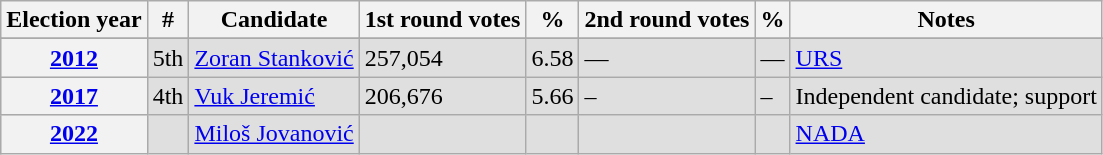<table class="wikitable">
<tr>
<th>Election year</th>
<th>#</th>
<th>Candidate</th>
<th>1st round votes</th>
<th>%</th>
<th>2nd round votes</th>
<th>%</th>
<th>Notes</th>
</tr>
<tr style="background:#bebebe;">
</tr>
<tr style="background:#dfdfdf;">
<th><a href='#'>2012</a></th>
<td>5th</td>
<td><a href='#'>Zoran Stanković</a></td>
<td>257,054</td>
<td>6.58</td>
<td>—</td>
<td>—</td>
<td><a href='#'>URS</a></td>
</tr>
<tr style="background:#dfdfdf;">
<th><a href='#'>2017</a></th>
<td> 4th</td>
<td><a href='#'>Vuk Jeremić</a></td>
<td>206,676</td>
<td>5.66</td>
<td>–</td>
<td>–</td>
<td>Independent candidate; support</td>
</tr>
<tr style="background:#dfdfdf;">
<th><a href='#'>2022</a></th>
<td></td>
<td><a href='#'>Miloš Jovanović</a></td>
<td></td>
<td></td>
<td></td>
<td></td>
<td><a href='#'>NADA</a></td>
</tr>
</table>
